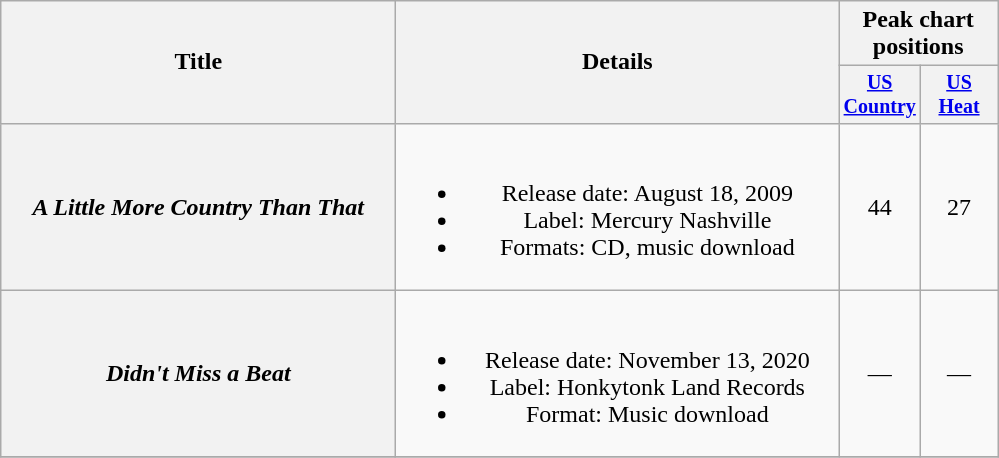<table class="wikitable plainrowheaders" style="text-align:center;">
<tr>
<th rowspan="2" style="width:16em;">Title</th>
<th rowspan="2" style="width:18em;">Details</th>
<th colspan="2">Peak chart<br>positions</th>
</tr>
<tr style="font-size:smaller;">
<th width="45"><a href='#'>US Country</a><br></th>
<th width="45"><a href='#'>US<br>Heat</a><br></th>
</tr>
<tr>
<th scope="row"><em>A Little More Country Than That</em></th>
<td><br><ul><li>Release date: August 18, 2009</li><li>Label: Mercury Nashville</li><li>Formats: CD, music download</li></ul></td>
<td>44</td>
<td>27</td>
</tr>
<tr>
<th scope="row"><em>Didn't Miss a Beat</em></th>
<td><br><ul><li>Release date: November 13, 2020</li><li>Label: Honkytonk Land Records</li><li>Format: Music download</li></ul></td>
<td>—</td>
<td>—</td>
</tr>
<tr>
</tr>
</table>
